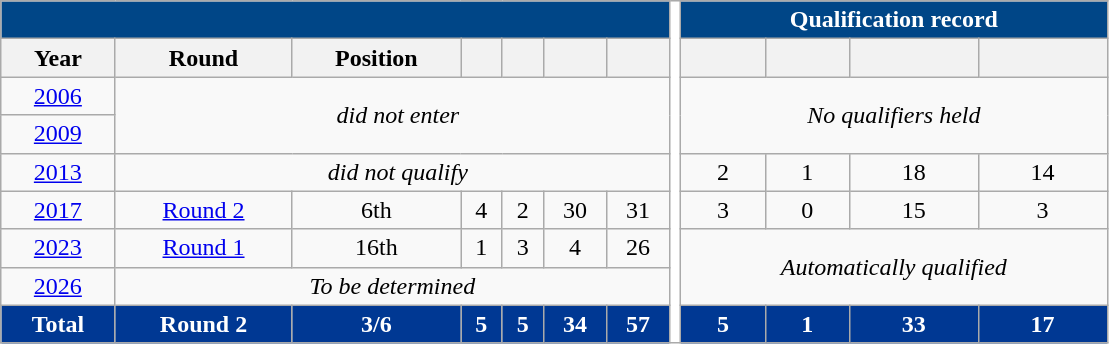<table class="wikitable" style="text-align: center;">
<tr>
<th style="background:#004687;" colspan="7"><a href='#'></a></th>
<th style="background:white; width:1%;" rowspan="9"></th>
<th style="background:#004687; color:#FFFFFF;" colspan="5">Qualification record</th>
</tr>
<tr>
<th>Year</th>
<th>Round</th>
<th>Position</th>
<th></th>
<th></th>
<th></th>
<th></th>
<th></th>
<th></th>
<th></th>
<th></th>
</tr>
<tr>
<td><a href='#'>2006</a></td>
<td colspan=7 rowspan=2 align=center><em>did not enter</em></td>
<td colspan=4 rowspan=2 align=center><em>No qualifiers held</em></td>
</tr>
<tr>
<td><a href='#'>2009</a></td>
</tr>
<tr>
<td><a href='#'>2013</a></td>
<td colspan=7 align=center><em>did not qualify</em></td>
<td>2</td>
<td>1</td>
<td>18</td>
<td>14</td>
</tr>
<tr>
<td>  <a href='#'>2017</a></td>
<td><a href='#'>Round 2</a></td>
<td>6th</td>
<td>4</td>
<td>2</td>
<td>30</td>
<td>31</td>
<td>3</td>
<td>0</td>
<td>15</td>
<td>3</td>
</tr>
<tr>
<td> <a href='#'>2023</a></td>
<td><a href='#'>Round 1</a></td>
<td>16th</td>
<td>1</td>
<td>3</td>
<td>4</td>
<td>26</td>
<td colspan=5 rowspan=2 align=center><em>Automatically qualified</em></td>
</tr>
<tr>
<td> <a href='#'>2026</a></td>
<td colspan=6 align=center><em>To be determined</em></td>
</tr>
<tr>
<th style="color:white; background:#003893;"><strong>Total</strong></th>
<th style="color:white; background:#003893;"><strong>Round 2</strong></th>
<th style="color:white; background:#003893;"><strong>3/6</strong></th>
<th style="color:white; background:#003893;"><strong>5</strong></th>
<th style="color:white; background:#003893;"><strong>5</strong></th>
<th style="color:white; background:#003893;"><strong>34</strong></th>
<th style="color:white; background:#003893;"><strong>57</strong></th>
<th style="color:white; background:#003893;"><strong>5</strong></th>
<th style="color:white; background:#003893;"><strong>1</strong></th>
<th style="color:white; background:#003893;"><strong>33</strong></th>
<th style="color:white; background:#003893;"><strong>17</strong></th>
</tr>
</table>
